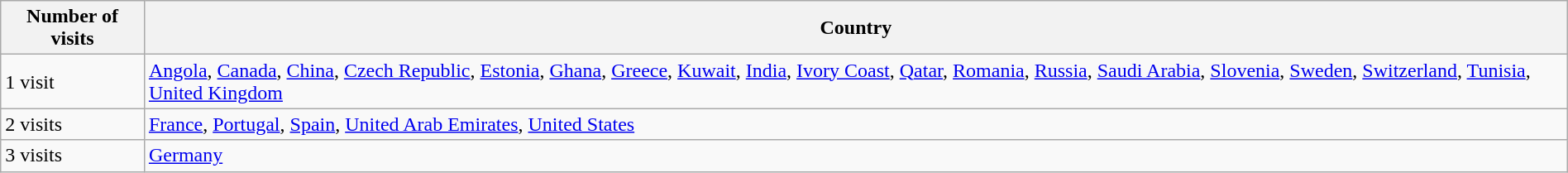<table class="wikitable" style="margin: 1em auto 1em auto">
<tr>
<th>Number of visits</th>
<th>Country</th>
</tr>
<tr>
<td>1 visit</td>
<td><a href='#'>Angola</a>, <a href='#'>Canada</a>, <a href='#'>China</a>, <a href='#'>Czech Republic</a>, <a href='#'>Estonia</a>, <a href='#'>Ghana</a>, <a href='#'>Greece</a>, <a href='#'>Kuwait</a>, <a href='#'>India</a>, <a href='#'>Ivory Coast</a>, <a href='#'>Qatar</a>, <a href='#'>Romania</a>, <a href='#'>Russia</a>, <a href='#'>Saudi Arabia</a>, <a href='#'>Slovenia</a>, <a href='#'>Sweden</a>, <a href='#'>Switzerland</a>, <a href='#'>Tunisia</a>, <a href='#'>United Kingdom</a></td>
</tr>
<tr>
<td>2 visits</td>
<td><a href='#'>France</a>, <a href='#'>Portugal</a>, <a href='#'>Spain</a>, <a href='#'>United Arab Emirates</a>, <a href='#'>United States</a></td>
</tr>
<tr>
<td>3 visits</td>
<td><a href='#'>Germany</a></td>
</tr>
</table>
